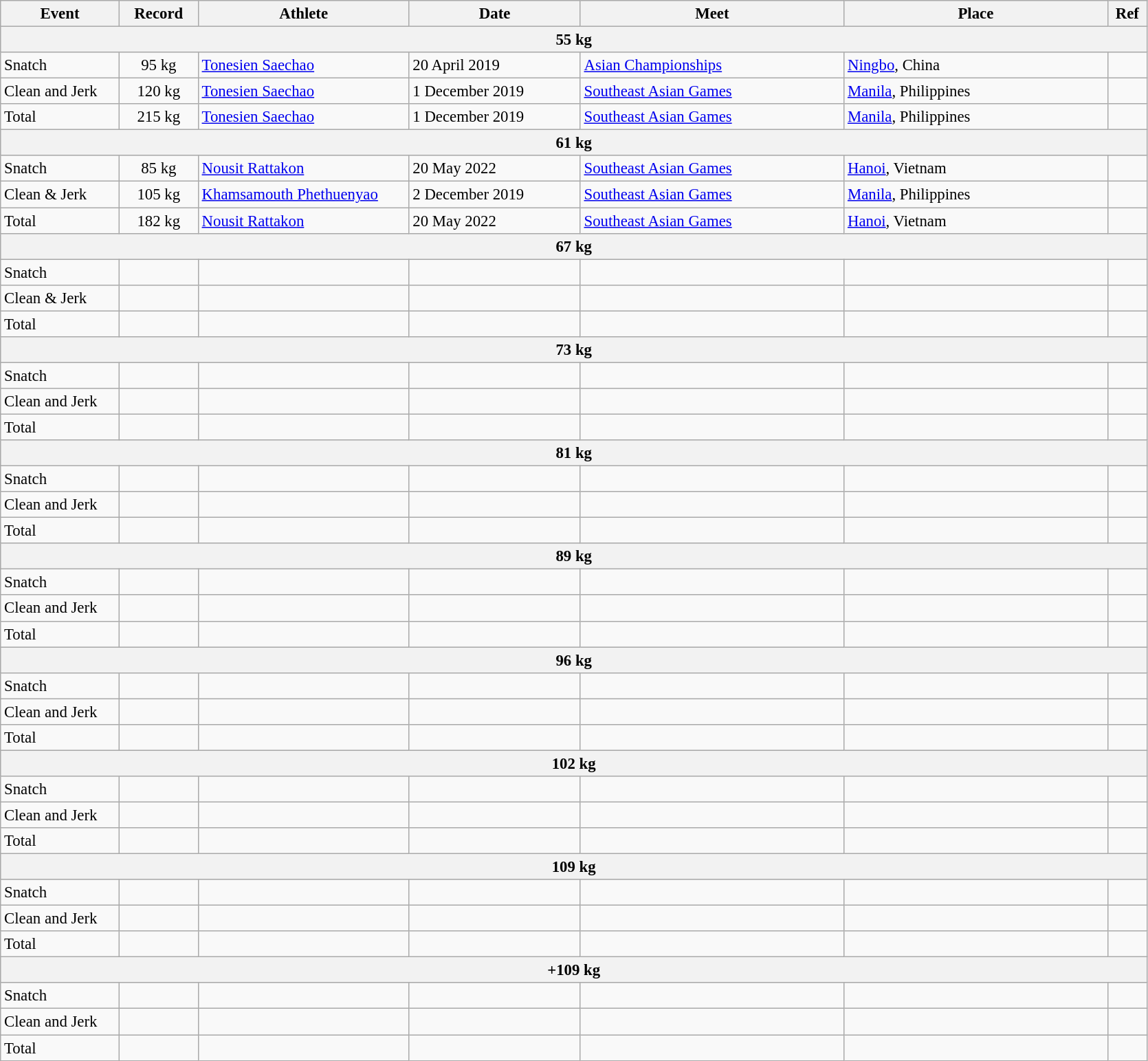<table class="wikitable" style="font-size:95%;">
<tr>
<th width=9%>Event</th>
<th width=6%>Record</th>
<th width=16%>Athlete</th>
<th width=13%>Date</th>
<th width=20%>Meet</th>
<th width=20%>Place</th>
<th width=3%>Ref</th>
</tr>
<tr bgcolor="#DDDDDD">
<th colspan="7">55 kg</th>
</tr>
<tr>
<td>Snatch</td>
<td align="center">95 kg</td>
<td><a href='#'>Tonesien Saechao</a></td>
<td>20 April 2019</td>
<td><a href='#'>Asian Championships</a></td>
<td><a href='#'>Ningbo</a>, China</td>
<td></td>
</tr>
<tr>
<td>Clean and Jerk</td>
<td align="center">120 kg</td>
<td><a href='#'>Tonesien Saechao</a></td>
<td>1 December 2019</td>
<td><a href='#'>Southeast Asian Games</a></td>
<td><a href='#'>Manila</a>, Philippines</td>
<td></td>
</tr>
<tr>
<td>Total</td>
<td align="center">215 kg</td>
<td><a href='#'>Tonesien Saechao</a></td>
<td>1 December 2019</td>
<td><a href='#'>Southeast Asian Games</a></td>
<td><a href='#'>Manila</a>, Philippines</td>
<td></td>
</tr>
<tr bgcolor="#DDDDDD">
<th colspan="7">61 kg</th>
</tr>
<tr>
<td>Snatch</td>
<td align="center">85 kg</td>
<td><a href='#'>Nousit Rattakon</a></td>
<td>20 May 2022</td>
<td><a href='#'>Southeast Asian Games</a></td>
<td><a href='#'>Hanoi</a>, Vietnam</td>
<td></td>
</tr>
<tr>
<td>Clean & Jerk</td>
<td align="center">105 kg</td>
<td><a href='#'>Khamsamouth Phethuenyao</a></td>
<td>2 December 2019</td>
<td><a href='#'>Southeast Asian Games</a></td>
<td><a href='#'>Manila</a>, Philippines</td>
<td></td>
</tr>
<tr>
<td>Total</td>
<td align="center">182 kg</td>
<td><a href='#'>Nousit Rattakon</a></td>
<td>20 May 2022</td>
<td><a href='#'>Southeast Asian Games</a></td>
<td><a href='#'>Hanoi</a>, Vietnam</td>
<td></td>
</tr>
<tr bgcolor="#DDDDDD">
<th colspan="7">67 kg</th>
</tr>
<tr>
<td>Snatch</td>
<td align="center"></td>
<td></td>
<td></td>
<td></td>
<td></td>
<td></td>
</tr>
<tr>
<td>Clean & Jerk</td>
<td align="center"></td>
<td></td>
<td></td>
<td></td>
<td></td>
<td></td>
</tr>
<tr>
<td>Total</td>
<td align="center"></td>
<td></td>
<td></td>
<td></td>
<td></td>
<td></td>
</tr>
<tr bgcolor="#DDDDDD">
<th colspan="7">73 kg</th>
</tr>
<tr>
<td>Snatch</td>
<td align="center"></td>
<td></td>
<td></td>
<td></td>
<td></td>
<td></td>
</tr>
<tr>
<td>Clean and Jerk</td>
<td align="center"></td>
<td></td>
<td></td>
<td></td>
<td></td>
<td></td>
</tr>
<tr>
<td>Total</td>
<td align="center"></td>
<td></td>
<td></td>
<td></td>
<td></td>
<td></td>
</tr>
<tr bgcolor="#DDDDDD">
<th colspan="7">81 kg</th>
</tr>
<tr>
<td>Snatch</td>
<td align="center"></td>
<td></td>
<td></td>
<td></td>
<td></td>
<td></td>
</tr>
<tr>
<td>Clean and Jerk</td>
<td align="center"></td>
<td></td>
<td></td>
<td></td>
<td></td>
<td></td>
</tr>
<tr>
<td>Total</td>
<td align="center"></td>
<td></td>
<td></td>
<td></td>
<td></td>
<td></td>
</tr>
<tr bgcolor="#DDDDDD">
<th colspan="7">89 kg</th>
</tr>
<tr>
<td>Snatch</td>
<td align="center"></td>
<td></td>
<td></td>
<td></td>
<td></td>
<td></td>
</tr>
<tr>
<td>Clean and Jerk</td>
<td align="center"></td>
<td></td>
<td></td>
<td></td>
<td></td>
<td></td>
</tr>
<tr>
<td>Total</td>
<td align="center"></td>
<td></td>
<td></td>
<td></td>
<td></td>
<td></td>
</tr>
<tr bgcolor="#DDDDDD">
<th colspan="7">96 kg</th>
</tr>
<tr>
<td>Snatch</td>
<td align="center"></td>
<td></td>
<td></td>
<td></td>
<td></td>
<td></td>
</tr>
<tr>
<td>Clean and Jerk</td>
<td align="center"></td>
<td></td>
<td></td>
<td></td>
<td></td>
<td></td>
</tr>
<tr>
<td>Total</td>
<td align="center"></td>
<td></td>
<td></td>
<td></td>
<td></td>
<td></td>
</tr>
<tr bgcolor="#DDDDDD">
<th colspan="7">102 kg</th>
</tr>
<tr>
<td>Snatch</td>
<td align="center"></td>
<td></td>
<td></td>
<td></td>
<td></td>
<td></td>
</tr>
<tr>
<td>Clean and Jerk</td>
<td align="center"></td>
<td></td>
<td></td>
<td></td>
<td></td>
<td></td>
</tr>
<tr>
<td>Total</td>
<td align="center"></td>
<td></td>
<td></td>
<td></td>
<td></td>
<td></td>
</tr>
<tr bgcolor="#DDDDDD">
<th colspan="7">109 kg</th>
</tr>
<tr>
<td>Snatch</td>
<td align="center"></td>
<td></td>
<td></td>
<td></td>
<td></td>
<td></td>
</tr>
<tr>
<td>Clean and Jerk</td>
<td align="center"></td>
<td></td>
<td></td>
<td></td>
<td></td>
<td></td>
</tr>
<tr>
<td>Total</td>
<td align="center"></td>
<td></td>
<td></td>
<td></td>
<td></td>
<td></td>
</tr>
<tr bgcolor="#DDDDDD">
<th colspan="7">+109 kg</th>
</tr>
<tr>
<td>Snatch</td>
<td align="center"></td>
<td></td>
<td></td>
<td></td>
<td></td>
<td></td>
</tr>
<tr>
<td>Clean and Jerk</td>
<td align="center"></td>
<td></td>
<td></td>
<td></td>
<td></td>
<td></td>
</tr>
<tr>
<td>Total</td>
<td align="center"></td>
<td></td>
<td></td>
<td></td>
<td></td>
<td></td>
</tr>
</table>
